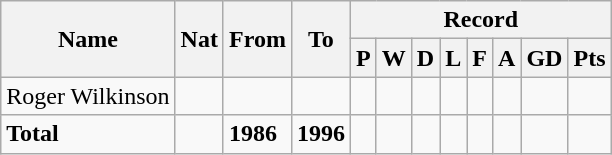<table class="wikitable" style="text-align: center">
<tr>
<th rowspan="2">Name</th>
<th rowspan="2">Nat</th>
<th rowspan="2">From</th>
<th rowspan="2">To</th>
<th colspan="8">Record</th>
</tr>
<tr>
<th>P</th>
<th>W</th>
<th>D</th>
<th>L</th>
<th>F</th>
<th>A</th>
<th>GD</th>
<th>Pts</th>
</tr>
<tr>
<td align=left>Roger Wilkinson</td>
<td></td>
<td align=left></td>
<td align=left></td>
<td></td>
<td></td>
<td></td>
<td></td>
<td></td>
<td></td>
<td></td>
<td></td>
</tr>
<tr>
<td align=left><strong>Total</strong></td>
<td align=left></td>
<td align=left><strong>1986</strong></td>
<td align=left><strong>1996</strong></td>
<td><strong></strong></td>
<td><strong></strong></td>
<td><strong></strong></td>
<td><strong></strong></td>
<td><strong></strong></td>
<td><strong></strong></td>
<td><strong></strong></td>
<td><strong></strong></td>
</tr>
</table>
